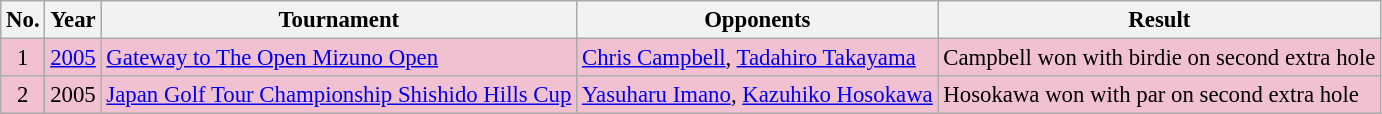<table class="wikitable" style="font-size:95%;">
<tr>
<th>No.</th>
<th>Year</th>
<th>Tournament</th>
<th>Opponents</th>
<th>Result</th>
</tr>
<tr style="background:#F2C1D1;">
<td align=center>1</td>
<td><a href='#'>2005</a></td>
<td><a href='#'>Gateway to The Open Mizuno Open</a></td>
<td> <a href='#'>Chris Campbell</a>,  <a href='#'>Tadahiro Takayama</a></td>
<td>Campbell won with birdie on second extra hole</td>
</tr>
<tr style="background:#F2C1D1;">
<td align=center>2</td>
<td>2005</td>
<td><a href='#'>Japan Golf Tour Championship Shishido Hills Cup</a></td>
<td> <a href='#'>Yasuharu Imano</a>,  <a href='#'>Kazuhiko Hosokawa</a></td>
<td>Hosokawa won with par on second extra hole</td>
</tr>
</table>
